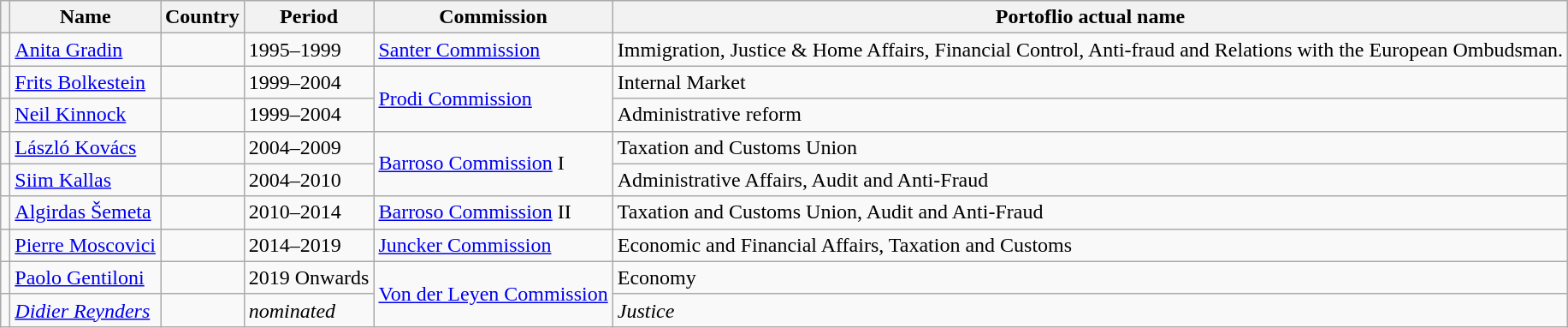<table class="wikitable">
<tr>
<th></th>
<th>Name</th>
<th>Country</th>
<th>Period</th>
<th>Commission</th>
<th>Portoflio actual name</th>
</tr>
<tr>
<td></td>
<td><a href='#'>Anita Gradin</a></td>
<td></td>
<td>1995–1999</td>
<td><a href='#'>Santer Commission</a></td>
<td>Immigration, Justice & Home Affairs, Financial Control, Anti-fraud and Relations with the European Ombudsman.</td>
</tr>
<tr>
<td></td>
<td><a href='#'>Frits Bolkestein</a></td>
<td></td>
<td>1999–2004</td>
<td rowspan="2"><a href='#'>Prodi Commission</a></td>
<td>Internal Market</td>
</tr>
<tr>
<td></td>
<td><a href='#'>Neil Kinnock</a></td>
<td></td>
<td>1999–2004</td>
<td>Administrative reform</td>
</tr>
<tr>
<td></td>
<td><a href='#'>László Kovács</a></td>
<td></td>
<td>2004–2009</td>
<td rowspan="2"><a href='#'>Barroso Commission</a> I</td>
<td>Taxation and Customs Union</td>
</tr>
<tr>
<td></td>
<td><a href='#'>Siim Kallas</a></td>
<td></td>
<td>2004–2010</td>
<td>Administrative Affairs, Audit and Anti-Fraud</td>
</tr>
<tr>
<td></td>
<td><a href='#'>Algirdas Šemeta</a></td>
<td></td>
<td>2010–2014</td>
<td><a href='#'>Barroso Commission</a> II</td>
<td>Taxation and Customs Union, Audit and Anti-Fraud</td>
</tr>
<tr>
<td></td>
<td><a href='#'>Pierre Moscovici</a></td>
<td></td>
<td>2014–2019</td>
<td><a href='#'>Juncker Commission</a></td>
<td>Economic and Financial Affairs, Taxation and Customs</td>
</tr>
<tr>
<td></td>
<td><a href='#'>Paolo Gentiloni</a></td>
<td></td>
<td>2019 Onwards</td>
<td rowspan="2"><a href='#'>Von der Leyen Commission</a></td>
<td>Economy</td>
</tr>
<tr>
<td></td>
<td><em><a href='#'>Didier Reynders</a></em></td>
<td><em></em></td>
<td><em>nominated</em></td>
<td><em>Justice</em></td>
</tr>
</table>
